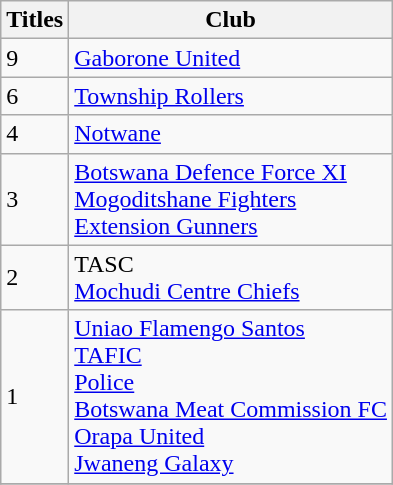<table class="wikitable">
<tr>
<th>Titles</th>
<th>Club</th>
</tr>
<tr>
<td>9</td>
<td><a href='#'>Gaborone United</a></td>
</tr>
<tr>
<td>6</td>
<td><a href='#'>Township Rollers</a></td>
</tr>
<tr>
<td>4</td>
<td><a href='#'>Notwane</a></td>
</tr>
<tr>
<td>3</td>
<td><a href='#'>Botswana Defence Force XI</a> <br> <a href='#'>Mogoditshane Fighters</a> <br> <a href='#'>Extension Gunners</a></td>
</tr>
<tr>
<td>2</td>
<td>TASC <br> <a href='#'>Mochudi Centre Chiefs</a></td>
</tr>
<tr>
<td>1</td>
<td><a href='#'>Uniao Flamengo Santos</a> <br> <a href='#'>TAFIC</a> <br> <a href='#'>Police</a> <br> <a href='#'>Botswana Meat Commission FC</a> <br> <a href='#'>Orapa United</a> <br> <a href='#'>Jwaneng Galaxy</a></td>
</tr>
<tr>
</tr>
</table>
